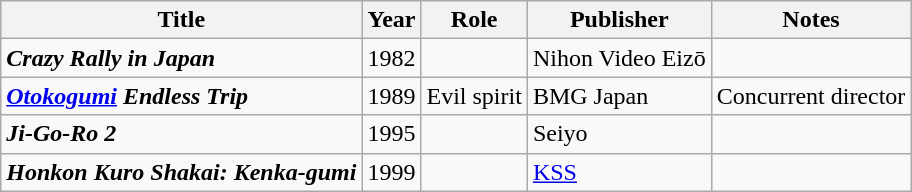<table class="wikitable">
<tr>
<th>Title</th>
<th>Year</th>
<th>Role</th>
<th>Publisher</th>
<th>Notes</th>
</tr>
<tr>
<td><strong><em>Crazy Rally in Japan</em></strong></td>
<td>1982</td>
<td></td>
<td>Nihon Video Eizō</td>
<td></td>
</tr>
<tr>
<td><strong><em><a href='#'>Otokogumi</a> Endless Trip</em></strong></td>
<td>1989</td>
<td>Evil spirit</td>
<td>BMG Japan</td>
<td>Concurrent director</td>
</tr>
<tr>
<td><strong><em>Ji-Go-Ro 2</em></strong></td>
<td>1995</td>
<td></td>
<td>Seiyo</td>
<td></td>
</tr>
<tr>
<td><strong><em>Honkon Kuro Shakai: Kenka-gumi</em></strong></td>
<td>1999</td>
<td></td>
<td><a href='#'>KSS</a></td>
<td></td>
</tr>
</table>
